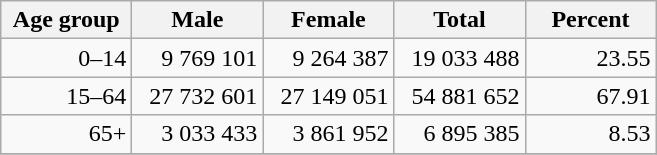<table class="wikitable">
<tr>
<th width="80">Age group</th>
<th width="80">Male</th>
<th width="80">Female</th>
<th width="80">Total</th>
<th width="80">Percent</th>
</tr>
<tr>
<td align="right">0–14</td>
<td align="right">9 769 101</td>
<td align="right">9 264 387</td>
<td align="right">19 033 488</td>
<td align="right">23.55</td>
</tr>
<tr>
<td align="right">15–64</td>
<td align="right">27 732 601</td>
<td align="right">27 149 051</td>
<td align="right">54 881 652</td>
<td align="right">67.91</td>
</tr>
<tr>
<td align="right">65+</td>
<td align="right">3 033 433</td>
<td align="right">3 861 952</td>
<td align="right">6 895 385</td>
<td align="right">8.53</td>
</tr>
<tr>
</tr>
</table>
